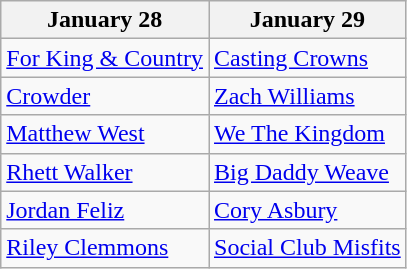<table class="wikitable">
<tr>
<th>January 28</th>
<th>January 29</th>
</tr>
<tr>
<td><a href='#'>For King & Country</a></td>
<td><a href='#'>Casting Crowns</a></td>
</tr>
<tr>
<td><a href='#'>Crowder</a></td>
<td><a href='#'>Zach Williams</a></td>
</tr>
<tr>
<td><a href='#'>Matthew West</a></td>
<td><a href='#'>We The Kingdom</a></td>
</tr>
<tr>
<td><a href='#'>Rhett Walker</a></td>
<td><a href='#'>Big Daddy Weave</a></td>
</tr>
<tr>
<td><a href='#'>Jordan Feliz</a></td>
<td><a href='#'>Cory Asbury</a></td>
</tr>
<tr>
<td><a href='#'>Riley Clemmons</a></td>
<td><a href='#'>Social Club Misfits</a></td>
</tr>
</table>
